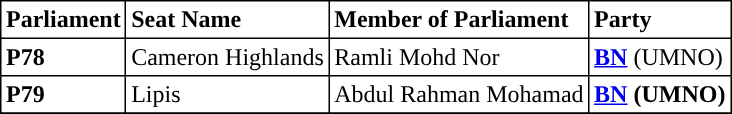<table class="toccolours sortable" border="1" cellpadding="3" style="border-collapse:collapse; text-align: left;">
<tr>
<th align="center">Parliament</th>
<th>Seat Name</th>
<th>Member of Parliament</th>
<th>Party</th>
</tr>
<tr>
<th><strong>P78</strong></th>
<td>Cameron Highlands</td>
<td>Ramli Mohd Nor</td>
<td><a href='#'><strong>BN</strong></a> (UMNO)</td>
</tr>
<tr>
<th align="left">P79</th>
<td>Lipis</td>
<td>Abdul Rahman Mohamad</td>
<td><strong><a href='#'>BN</a> (UMNO)</strong></td>
</tr>
<tr>
</tr>
</table>
